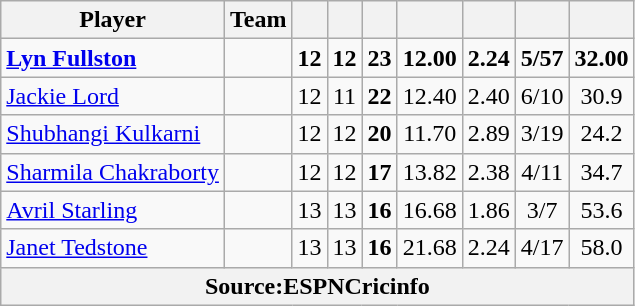<table class="wikitable sortable" style="text-align:center">
<tr>
<th class="unsortable">Player</th>
<th>Team</th>
<th></th>
<th></th>
<th></th>
<th></th>
<th></th>
<th></th>
<th></th>
</tr>
<tr>
<td style="text-align:left"><strong><a href='#'>Lyn Fullston</a></strong></td>
<td style="text-align:left"></td>
<td><strong>12</strong></td>
<td><strong>12</strong></td>
<td><strong>23</strong></td>
<td><strong>12.00</strong></td>
<td><strong>2.24</strong></td>
<td><strong>5/57</strong></td>
<td><strong>32.00</strong></td>
</tr>
<tr>
<td style="text-align:left"><a href='#'>Jackie Lord</a></td>
<td style="text-align:left"></td>
<td>12</td>
<td>11</td>
<td><strong>22</strong></td>
<td>12.40</td>
<td>2.40</td>
<td>6/10</td>
<td>30.9</td>
</tr>
<tr>
<td style="text-align:left"><a href='#'>Shubhangi Kulkarni</a></td>
<td style="text-align:left"></td>
<td>12</td>
<td>12</td>
<td><strong>20</strong></td>
<td>11.70</td>
<td>2.89</td>
<td>3/19</td>
<td>24.2</td>
</tr>
<tr>
<td style="text-align:left"><a href='#'>Sharmila Chakraborty</a></td>
<td style="text-align:left"></td>
<td>12</td>
<td>12</td>
<td><strong>17</strong></td>
<td>13.82</td>
<td>2.38</td>
<td>4/11</td>
<td>34.7</td>
</tr>
<tr>
<td style="text-align:left"><a href='#'>Avril Starling</a></td>
<td style="text-align:left"></td>
<td>13</td>
<td>13</td>
<td><strong>16</strong></td>
<td>16.68</td>
<td>1.86</td>
<td>3/7</td>
<td>53.6</td>
</tr>
<tr>
<td style="text-align:left"><a href='#'>Janet Tedstone</a></td>
<td style="text-align:left"></td>
<td>13</td>
<td>13</td>
<td><strong>16</strong></td>
<td>21.68</td>
<td>2.24</td>
<td>4/17</td>
<td>58.0</td>
</tr>
<tr>
<th colspan="9"><strong>Source</strong>:ESPNCricinfo</th>
</tr>
</table>
